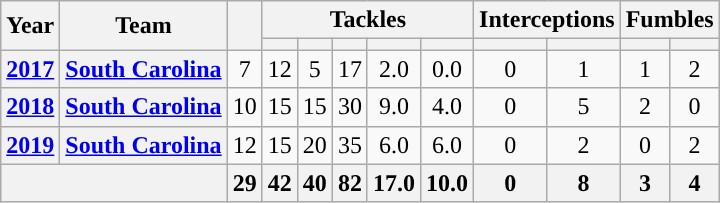<table class="wikitable sortable" style="text-align:center;">
<tr>
<th rowspan="2">Year</th>
<th rowspan="2">Team</th>
<th rowspan="2"></th>
<th colspan="5">Tackles</th>
<th colspan="2">Interceptions</th>
<th colspan="2">Fumbles</th>
</tr>
<tr>
<th></th>
<th></th>
<th></th>
<th></th>
<th></th>
<th></th>
<th></th>
<th></th>
<th></th>
</tr>
<tr>
<th><a href='#'>2017</a></th>
<th><a href='#'>South Carolina</a></th>
<td>7</td>
<td>12</td>
<td>5</td>
<td>17</td>
<td>2.0</td>
<td>0.0</td>
<td>0</td>
<td>1</td>
<td>1</td>
<td>2</td>
</tr>
<tr>
<th><a href='#'>2018</a></th>
<th><a href='#'>South Carolina</a></th>
<td>10</td>
<td>15</td>
<td>15</td>
<td>30</td>
<td>9.0</td>
<td>4.0</td>
<td>0</td>
<td>5</td>
<td>2</td>
<td>0</td>
</tr>
<tr>
<th><a href='#'>2019</a></th>
<th><a href='#'>South Carolina</a></th>
<td>12</td>
<td>15</td>
<td>20</td>
<td>35</td>
<td>6.0</td>
<td>6.0</td>
<td>0</td>
<td>2</td>
<td>0</td>
<td>2</td>
</tr>
<tr>
<th colspan="2"></th>
<th>29</th>
<th>42</th>
<th>40</th>
<th>82</th>
<th>17.0</th>
<th>10.0</th>
<th>0</th>
<th>8</th>
<th>3</th>
<th>4</th>
</tr>
</table>
